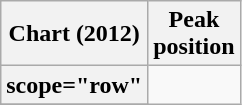<table class="wikitable plainrowheaders sortable">
<tr>
<th scope="col">Chart (2012)</th>
<th scope="col">Peak<br>position</th>
</tr>
<tr>
<th>scope="row"</th>
</tr>
<tr>
</tr>
</table>
